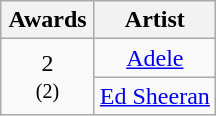<table class="wikitable" rowspan="2" style="text-align:center;">
<tr>
<th scope="col" style="width:55px;">Awards</th>
<th scope="col" style="text-align:center;">Artist</th>
</tr>
<tr>
<td rowspan="2">2<br><small>(2)</small></td>
<td><a href='#'>Adele</a></td>
</tr>
<tr>
<td><a href='#'>Ed Sheeran</a></td>
</tr>
</table>
